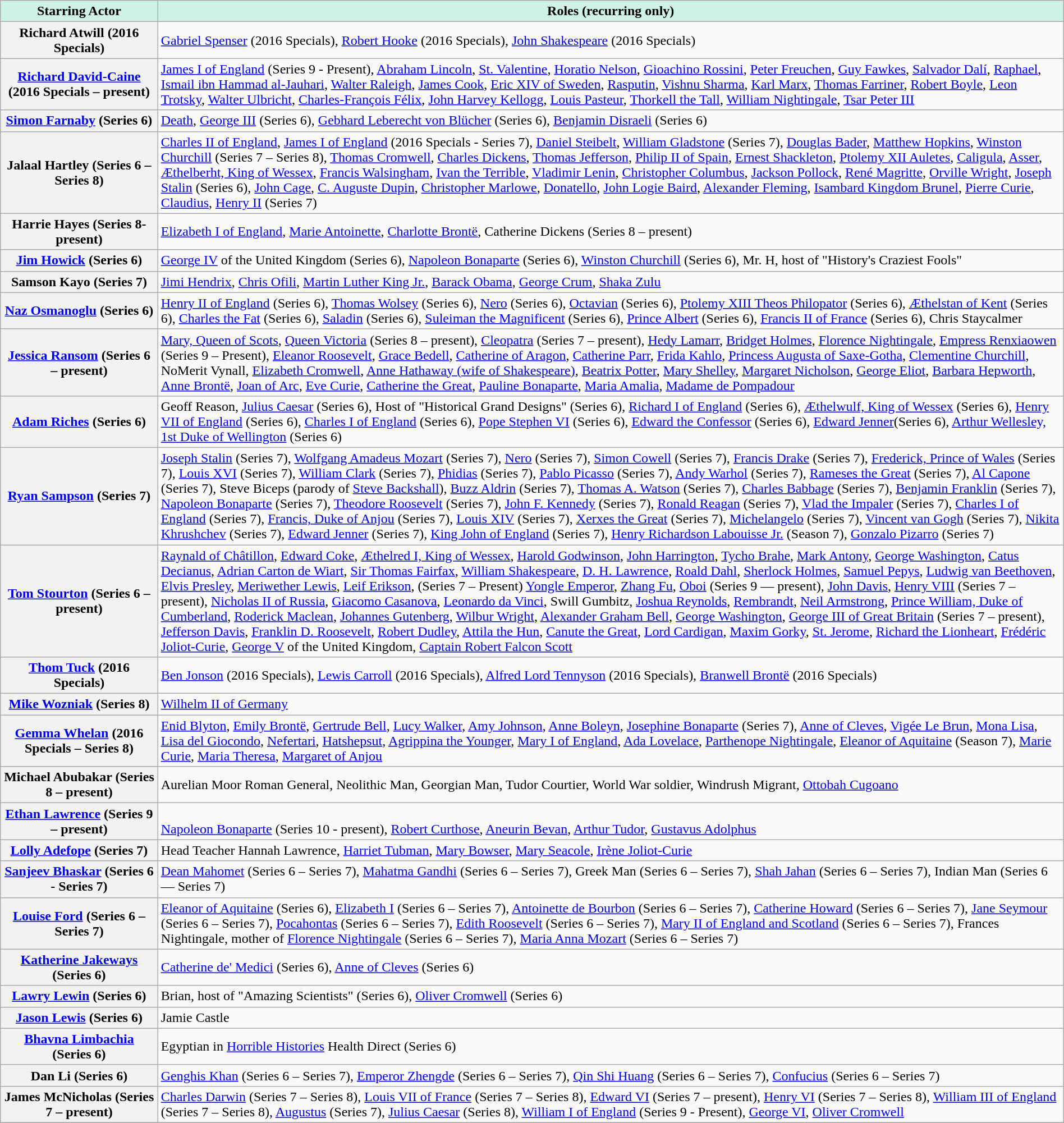<table class="wikitable sortable" style="width:100%;">
<tr>
<th scope="col" style="width:6%; background:#CEF2E6;">Starring Actor</th>
<th scope="col" style="width:37%; background:#CEF2E6;">Roles (recurring only)</th>
</tr>
<tr style="background:FFFFFF#;"|>
<th scope="row">Richard Atwill (2016 Specials)</th>
<td><a href='#'>Gabriel Spenser</a> (2016 Specials), <a href='#'>Robert Hooke</a> (2016 Specials), <a href='#'>John Shakespeare</a> (2016 Specials)</td>
</tr>
<tr style="background:FFFFFF#;"|>
<th scope="row"><a href='#'>Richard David-Caine</a> (2016 Specials – present)</th>
<td><a href='#'>James I of England</a> (Series 9 - Present), <a href='#'>Abraham Lincoln</a>, <a href='#'>St. Valentine</a>, <a href='#'>Horatio Nelson</a>, <a href='#'>Gioachino Rossini</a>, <a href='#'>Peter Freuchen</a>, <a href='#'>Guy Fawkes</a>, <a href='#'>Salvador Dalí</a>, <a href='#'>Raphael</a>, <a href='#'>Ismail ibn Hammad al-Jauhari</a>, <a href='#'>Walter Raleigh</a>, <a href='#'>James Cook</a>, <a href='#'>Eric XIV of Sweden</a>, <a href='#'>Rasputin</a>, <a href='#'>Vishnu Sharma</a>, <a href='#'>Karl Marx</a>, <a href='#'>Thomas Farriner</a>, <a href='#'>Robert Boyle</a>, <a href='#'>Leon Trotsky</a>, <a href='#'>Walter Ulbricht</a>, <a href='#'>Charles-François Félix</a>, <a href='#'>John Harvey Kellogg</a>, <a href='#'>Louis Pasteur</a>, <a href='#'>Thorkell the Tall</a>, <a href='#'>William Nightingale</a>, <a href='#'>Tsar Peter III</a></td>
</tr>
<tr style="background:FFFFFF#;"|>
<th scope="row"><a href='#'>Simon Farnaby</a> (Series 6)</th>
<td><a href='#'>Death</a>, <a href='#'>George III</a> (Series 6), <a href='#'>Gebhard Leberecht von Blücher</a> (Series 6), <a href='#'>Benjamin Disraeli</a> (Series 6)</td>
</tr>
<tr style="background:FFFFFF#;"|>
<th scope="row">Jalaal Hartley (Series 6 – Series 8)</th>
<td><a href='#'>Charles II of England</a>, <a href='#'>James I of England</a> (2016 Specials - Series 7), <a href='#'>Daniel Steibelt</a>, <a href='#'>William Gladstone</a> (Series 7), <a href='#'>Douglas Bader</a>, <a href='#'>Matthew Hopkins</a>, <a href='#'>Winston Churchill</a> (Series 7 – Series 8), <a href='#'>Thomas Cromwell</a>, <a href='#'>Charles Dickens</a>, <a href='#'>Thomas Jefferson</a>, <a href='#'>Philip II of Spain</a>, <a href='#'>Ernest Shackleton</a>, <a href='#'>Ptolemy XII Auletes</a>, <a href='#'>Caligula</a>, <a href='#'>Asser</a>, <a href='#'>Æthelberht, King of Wessex</a>, <a href='#'>Francis Walsingham</a>, <a href='#'>Ivan the Terrible</a>, <a href='#'>Vladimir Lenin</a>, <a href='#'>Christopher Columbus</a>, <a href='#'>Jackson Pollock</a>, <a href='#'>René Magritte</a>, <a href='#'>Orville Wright</a>, <a href='#'>Joseph Stalin</a> (Series 6), <a href='#'>John Cage</a>, <a href='#'>C. Auguste Dupin</a>, <a href='#'>Christopher Marlowe</a>, <a href='#'>Donatello</a>, <a href='#'>John Logie Baird</a>, <a href='#'>Alexander Fleming</a>, <a href='#'>Isambard Kingdom Brunel</a>, <a href='#'>Pierre Curie</a>, <a href='#'>Claudius</a>, <a href='#'>Henry II</a> (Series 7)</td>
</tr>
<tr style="background:FFFFFF#;"|>
<th scope="row">Harrie Hayes (Series 8-present)</th>
<td><a href='#'>Elizabeth I of England</a>, <a href='#'>Marie Antoinette</a>, <a href='#'>Charlotte Brontë</a>, Catherine Dickens (Series 8 – present)</td>
</tr>
<tr style="background:FFFFFF#;"|>
<th scope="row"><a href='#'>Jim Howick</a> (Series 6)</th>
<td><a href='#'>George IV</a> of the United Kingdom (Series 6), <a href='#'>Napoleon Bonaparte</a> (Series 6), <a href='#'>Winston Churchill</a> (Series 6), Mr. H, host of "History's Craziest Fools"</td>
</tr>
<tr style="background:FFFFFF#;"|>
<th scope="row">Samson Kayo (Series 7)</th>
<td><a href='#'>Jimi Hendrix</a>, <a href='#'>Chris Ofili</a>, <a href='#'>Martin Luther King Jr.</a>, <a href='#'>Barack Obama</a>, <a href='#'>George Crum</a>, <a href='#'>Shaka Zulu</a></td>
</tr>
<tr style="background:FFFFFF#;"|>
<th scope="row"><a href='#'>Naz Osmanoglu</a> (Series 6)</th>
<td><a href='#'>Henry II of England</a> (Series 6), <a href='#'>Thomas Wolsey</a> (Series 6), <a href='#'>Nero</a> (Series 6), <a href='#'>Octavian</a> (Series 6), <a href='#'>Ptolemy XIII Theos Philopator</a> (Series 6), <a href='#'>Æthelstan of Kent</a> (Series 6), <a href='#'>Charles the Fat</a> (Series 6), <a href='#'>Saladin</a> (Series 6), <a href='#'>Suleiman the Magnificent</a> (Series 6), <a href='#'>Prince Albert</a> (Series 6), <a href='#'>Francis II of France</a> (Series 6), Chris Staycalmer</td>
</tr>
<tr style="background:FFFFFF#;"|>
<th scope="row"><a href='#'>Jessica Ransom</a> (Series 6 – present)</th>
<td><a href='#'>Mary, Queen of Scots</a>, <a href='#'>Queen Victoria</a> (Series 8 – present), <a href='#'>Cleopatra</a> (Series 7 – present), <a href='#'>Hedy Lamarr</a>, <a href='#'>Bridget Holmes</a>, <a href='#'>Florence Nightingale</a>, <a href='#'>Empress Renxiaowen</a> (Series 9 – Present), <a href='#'>Eleanor Roosevelt</a>, <a href='#'>Grace Bedell</a>, <a href='#'>Catherine of Aragon</a>, <a href='#'>Catherine Parr</a>, <a href='#'>Frida Kahlo</a>, <a href='#'>Princess Augusta of Saxe-Gotha</a>, <a href='#'>Clementine Churchill</a>, NoMerit Vynall, <a href='#'>Elizabeth Cromwell</a>, <a href='#'>Anne Hathaway (wife of Shakespeare)</a>, <a href='#'>Beatrix Potter</a>, <a href='#'>Mary Shelley</a>, <a href='#'>Margaret Nicholson</a>, <a href='#'>George Eliot</a>, <a href='#'>Barbara Hepworth</a>, <a href='#'>Anne Brontë</a>, <a href='#'>Joan of Arc</a>, <a href='#'>Eve Curie</a>, <a href='#'>Catherine the Great</a>, <a href='#'>Pauline Bonaparte</a>, <a href='#'>Maria Amalia</a>, <a href='#'>Madame de Pompadour</a></td>
</tr>
<tr style="background:FFF|- style="background:FFFFFF#;"|>
<th scope="row"><a href='#'>Adam Riches</a> (Series 6)</th>
<td>Geoff Reason, <a href='#'>Julius Caesar</a> (Series 6), Host of "Historical Grand Designs" (Series 6), <a href='#'>Richard I of England</a> (Series 6), <a href='#'>Æthelwulf, King of Wessex</a> (Series 6), <a href='#'>Henry VII of England</a> (Series 6), <a href='#'>Charles I of England</a> (Series 6), <a href='#'>Pope Stephen VI</a> (Series 6), <a href='#'>Edward the Confessor</a> (Series 6), <a href='#'>Edward Jenner</a>(Series 6), <a href='#'>Arthur Wellesley, 1st Duke of Wellington</a> (Series 6)</td>
</tr>
<tr style="background:FFFFFF#;"|>
<th scope="row"><a href='#'>Ryan Sampson</a> (Series 7)</th>
<td><a href='#'>Joseph Stalin</a> (Series 7), <a href='#'>Wolfgang Amadeus Mozart</a> (Series 7), <a href='#'>Nero</a> (Series 7), <a href='#'>Simon Cowell</a> (Series 7), <a href='#'>Francis Drake</a> (Series 7), <a href='#'>Frederick, Prince of Wales</a> (Series 7), <a href='#'>Louis XVI</a> (Series 7), <a href='#'>William Clark</a> (Series 7), <a href='#'>Phidias</a> (Series 7), <a href='#'>Pablo Picasso</a> (Series 7), <a href='#'>Andy Warhol</a> (Series 7), <a href='#'>Rameses the Great</a> (Series 7), <a href='#'>Al Capone</a> (Series 7), Steve Biceps (parody of <a href='#'>Steve Backshall</a>), <a href='#'>Buzz Aldrin</a> (Series 7), <a href='#'>Thomas A. Watson</a> (Series 7), <a href='#'>Charles Babbage</a> (Series 7), <a href='#'>Benjamin Franklin</a> (Series 7), <a href='#'>Napoleon Bonaparte</a> (Series 7), <a href='#'>Theodore Roosevelt</a> (Series 7), <a href='#'>John F. Kennedy</a> (Series 7), <a href='#'>Ronald Reagan</a> (Series 7), <a href='#'>Vlad the Impaler</a> (Series 7), <a href='#'>Charles I of England</a> (Series 7), <a href='#'>Francis, Duke of Anjou</a> (Series 7), <a href='#'>Louis XIV</a> (Series 7), <a href='#'>Xerxes the Great</a> (Series 7), <a href='#'>Michelangelo</a> (Series 7), <a href='#'>Vincent van Gogh</a> (Series 7), <a href='#'>Nikita Khrushchev</a> (Series 7), <a href='#'>Edward Jenner</a> (Series 7), <a href='#'>King John of England</a> (Series 7), <a href='#'>Henry Richardson Labouisse Jr.</a> (Season 7), <a href='#'>Gonzalo Pizarro</a> (Series 7)</td>
</tr>
<tr style="background:FFFFFF#;"|>
<th scope="row"><a href='#'>Tom Stourton</a> (Series 6 – present)</th>
<td><a href='#'>Raynald of Châtillon</a>, <a href='#'>Edward Coke</a>, <a href='#'>Æthelred I, King of Wessex</a>, <a href='#'>Harold Godwinson</a>, <a href='#'>John Harrington</a>, <a href='#'>Tycho Brahe</a>, <a href='#'>Mark Antony</a>, <a href='#'>George Washington</a>, <a href='#'>Catus Decianus</a>, <a href='#'>Adrian Carton de Wiart</a>, <a href='#'>Sir Thomas Fairfax</a>, <a href='#'>William Shakespeare</a>, <a href='#'>D. H. Lawrence</a>, <a href='#'>Roald Dahl</a>, <a href='#'>Sherlock Holmes</a>, <a href='#'>Samuel Pepys</a>, <a href='#'>Ludwig van Beethoven</a>, <a href='#'>Elvis Presley</a>, <a href='#'>Meriwether Lewis</a>, <a href='#'>Leif Erikson</a>, (Series 7 – Present) <a href='#'>Yongle Emperor</a>, <a href='#'>Zhang Fu</a>, <a href='#'>Oboi</a> (Series 9 — present), <a href='#'>John Davis</a>, <a href='#'>Henry VIII</a> (Series 7 – present), <a href='#'>Nicholas II of Russia</a>, <a href='#'>Giacomo Casanova</a>, <a href='#'>Leonardo da Vinci</a>, Swill Gumbitz, <a href='#'>Joshua Reynolds</a>, <a href='#'>Rembrandt</a>, <a href='#'>Neil Armstrong</a>, <a href='#'>Prince William, Duke of Cumberland</a>, <a href='#'>Roderick Maclean</a>, <a href='#'>Johannes Gutenberg</a>, <a href='#'>Wilbur Wright</a>, <a href='#'>Alexander Graham Bell</a>, <a href='#'>George Washington</a>, <a href='#'>George III of Great Britain</a> (Series 7 – present), <a href='#'>Jefferson Davis</a>, <a href='#'>Franklin D. Roosevelt</a>, <a href='#'>Robert Dudley</a>, <a href='#'>Attila the Hun</a>, <a href='#'>Canute the Great</a>, <a href='#'>Lord Cardigan</a>, <a href='#'>Maxim Gorky</a>, <a href='#'>St. Jerome</a>, <a href='#'>Richard the Lionheart</a>, <a href='#'>Frédéric Joliot-Curie</a>, <a href='#'>George V</a> of the United Kingdom, <a href='#'>Captain Robert Falcon Scott</a></td>
</tr>
<tr style="background:FFFFFF#;"|>
<th scope="row"><a href='#'>Thom Tuck</a> (2016 Specials)</th>
<td><a href='#'>Ben Jonson</a> (2016 Specials), <a href='#'>Lewis Carroll</a> (2016 Specials), <a href='#'>Alfred Lord Tennyson</a> (2016 Specials), <a href='#'>Branwell Brontë</a> (2016 Specials)</td>
</tr>
<tr style="background:FFFFFF#;"|>
<th scope="row"><a href='#'>Mike Wozniak</a> (Series 8)</th>
<td><a href='#'>Wilhelm II of Germany</a></td>
</tr>
<tr style="background:FFFFFF#;"|>
<th scope="row"><a href='#'>Gemma Whelan</a> (2016 Specials – Series 8)</th>
<td><a href='#'>Enid Blyton</a>, <a href='#'>Emily Brontë</a>, <a href='#'>Gertrude Bell</a>, <a href='#'>Lucy Walker</a>, <a href='#'>Amy Johnson</a>, <a href='#'>Anne Boleyn</a>, <a href='#'>Josephine Bonaparte</a> (Series 7), <a href='#'>Anne of Cleves</a>, <a href='#'>Vigée Le Brun</a>, <a href='#'>Mona Lisa</a>, <a href='#'>Lisa del Giocondo</a>, <a href='#'>Nefertari</a>, <a href='#'>Hatshepsut</a>, <a href='#'>Agrippina the Younger</a>, <a href='#'>Mary I of England</a>, <a href='#'>Ada Lovelace</a>, <a href='#'>Parthenope Nightingale</a>, <a href='#'>Eleanor of Aquitaine</a> (Season 7), <a href='#'>Marie Curie</a>, <a href='#'>Maria Theresa</a>, <a href='#'>Margaret of Anjou</a></td>
</tr>
<tr style="background:FFFFFF#;"|>
<th scope="row">Michael Abubakar (Series 8 – present)</th>
<td> Aurelian Moor Roman General, Neolithic Man, Georgian Man, Tudor Courtier, World War soldier, Windrush Migrant, <a href='#'>Ottobah Cugoano</a></td>
</tr>
<tr style="background:FFFFFF#;"|>
<th scope="row"><a href='#'>Ethan Lawrence</a> (Series 9 – present)</th>
<td><br><a href='#'>Napoleon Bonaparte</a> (Series 10 - present), <a href='#'>Robert Curthose</a>, <a href='#'>Aneurin Bevan</a>, <a href='#'>Arthur Tudor</a>, <a href='#'>Gustavus Adolphus</a></td>
</tr>
<tr style="background:FFFFFF#;"|>
<th scope="row"><a href='#'>Lolly Adefope</a> (Series 7)</th>
<td>Head Teacher Hannah Lawrence, <a href='#'>Harriet Tubman</a>, <a href='#'>Mary Bowser</a>, <a href='#'>Mary Seacole</a>, <a href='#'>Irène Joliot-Curie</a></td>
</tr>
<tr style="background:FFFFFF#;"|>
<th scope="row"><a href='#'>Sanjeev Bhaskar</a> (Series 6 - Series 7)</th>
<td><a href='#'>Dean Mahomet</a> (Series 6 – Series 7), <a href='#'>Mahatma Gandhi</a> (Series 6 – Series 7), Greek Man (Series 6 – Series 7), <a href='#'>Shah Jahan</a> (Series 6 – Series 7), Indian Man (Series 6 — Series 7)</td>
</tr>
<tr style="background:FFFFFF#;"|>
<th scope="row"><a href='#'>Louise Ford</a> (Series 6 – Series 7)</th>
<td><a href='#'>Eleanor of Aquitaine</a> (Series 6), <a href='#'>Elizabeth I</a> (Series 6 – Series 7), <a href='#'>Antoinette de Bourbon</a> (Series 6 – Series 7), <a href='#'>Catherine Howard</a> (Series 6 – Series 7), <a href='#'>Jane Seymour</a> (Series 6 – Series 7), <a href='#'>Pocahontas</a> (Series 6 – Series 7), <a href='#'>Edith Roosevelt</a> (Series 6 – Series 7), <a href='#'>Mary II of England and Scotland</a> (Series 6 – Series 7), Frances Nightingale, mother of <a href='#'>Florence Nightingale</a>  (Series 6 – Series 7), <a href='#'>Maria Anna Mozart</a>  (Series 6 – Series 7)</td>
</tr>
<tr style="background:FFFFFF#;"|>
<th scope="row"><a href='#'>Katherine Jakeways</a> (Series 6)</th>
<td><a href='#'>Catherine de' Medici</a> (Series 6), <a href='#'>Anne of Cleves</a> (Series 6)</td>
</tr>
<tr style="background:FFFFFF#;"|>
<th scope="row"><a href='#'>Lawry Lewin</a> (Series 6)</th>
<td>Brian, host of "Amazing Scientists" (Series 6), <a href='#'>Oliver Cromwell</a> (Series 6)</td>
</tr>
<tr style="background:FFFFFF#;"|>
<th scope="row"><a href='#'>Jason Lewis</a> (Series 6)</th>
<td>Jamie Castle</td>
</tr>
<tr style="background:FFFFFF#;"|>
<th scope="row"><a href='#'>Bhavna Limbachia</a> (Series 6)</th>
<td>Egyptian in <a href='#'>Horrible Histories</a> Health Direct (Series 6)</td>
</tr>
<tr style="background:FFFFFF#;"|>
<th scope="row">Dan Li (Series 6)</th>
<td><a href='#'>Genghis Khan</a>  (Series 6 – Series 7), <a href='#'>Emperor Zhengde</a>  (Series 6 – Series 7), <a href='#'>Qin Shi Huang</a>  (Series 6 – Series 7), <a href='#'>Confucius</a>  (Series 6 – Series 7)</td>
</tr>
<tr style="background:FFFFFF#;"|>
<th scope="row">James McNicholas (Series 7 – present)</th>
<td><a href='#'>Charles Darwin</a>  (Series 7 – Series 8), <a href='#'>Louis VII of France</a>  (Series 7 – Series 8), <a href='#'>Edward VI</a>  (Series 7 – present), <a href='#'>Henry VI</a>  (Series 7 – Series 8), <a href='#'>William III of England</a>  (Series 7 – Series 8), <a href='#'>Augustus</a> (Series 7), <a href='#'>Julius Caesar</a> (Series 8), <a href='#'>William I of England</a> (Series 9 - Present), <a href='#'>George VI</a>, <a href='#'>Oliver Cromwell</a></td>
</tr>
<tr style="background:FFFFFF#;"|>
</tr>
</table>
